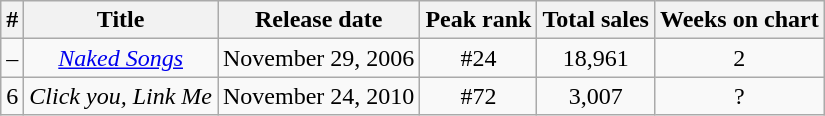<table class="wikitable" style="text-align:center">
<tr>
<th>#</th>
<th>Title</th>
<th>Release date</th>
<th>Peak rank</th>
<th>Total sales</th>
<th>Weeks on chart</th>
</tr>
<tr>
<td>–</td>
<td><em><a href='#'>Naked Songs</a></em></td>
<td>November 29, 2006</td>
<td>#24</td>
<td>18,961</td>
<td>2</td>
</tr>
<tr>
<td>6</td>
<td><em>Click you, Link Me</em></td>
<td>November 24, 2010</td>
<td>#72</td>
<td>3,007</td>
<td>?</td>
</tr>
</table>
